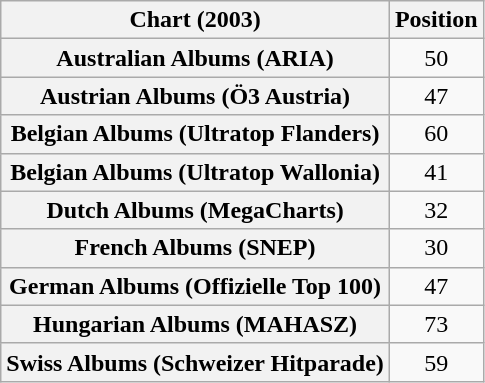<table class="wikitable sortable plainrowheaders">
<tr>
<th scope="col">Chart (2003)</th>
<th scope="col">Position</th>
</tr>
<tr>
<th scope="row">Australian Albums (ARIA)</th>
<td style="text-align:center;">50</td>
</tr>
<tr>
<th scope="row">Austrian Albums (Ö3 Austria)</th>
<td style="text-align:center;">47</td>
</tr>
<tr>
<th scope="row">Belgian Albums (Ultratop Flanders)</th>
<td style="text-align:center;">60</td>
</tr>
<tr>
<th scope="row">Belgian Albums (Ultratop Wallonia)</th>
<td style="text-align:center;">41</td>
</tr>
<tr>
<th scope="row">Dutch Albums (MegaCharts)</th>
<td style="text-align:center;">32</td>
</tr>
<tr>
<th scope="row">French Albums (SNEP)</th>
<td style="text-align:center;">30</td>
</tr>
<tr>
<th scope="row">German Albums (Offizielle Top 100)</th>
<td style="text-align:center;">47</td>
</tr>
<tr>
<th scope="row">Hungarian Albums (MAHASZ)</th>
<td style="text-align:center;">73</td>
</tr>
<tr>
<th scope="row">Swiss Albums (Schweizer Hitparade)</th>
<td style="text-align:center;">59</td>
</tr>
</table>
